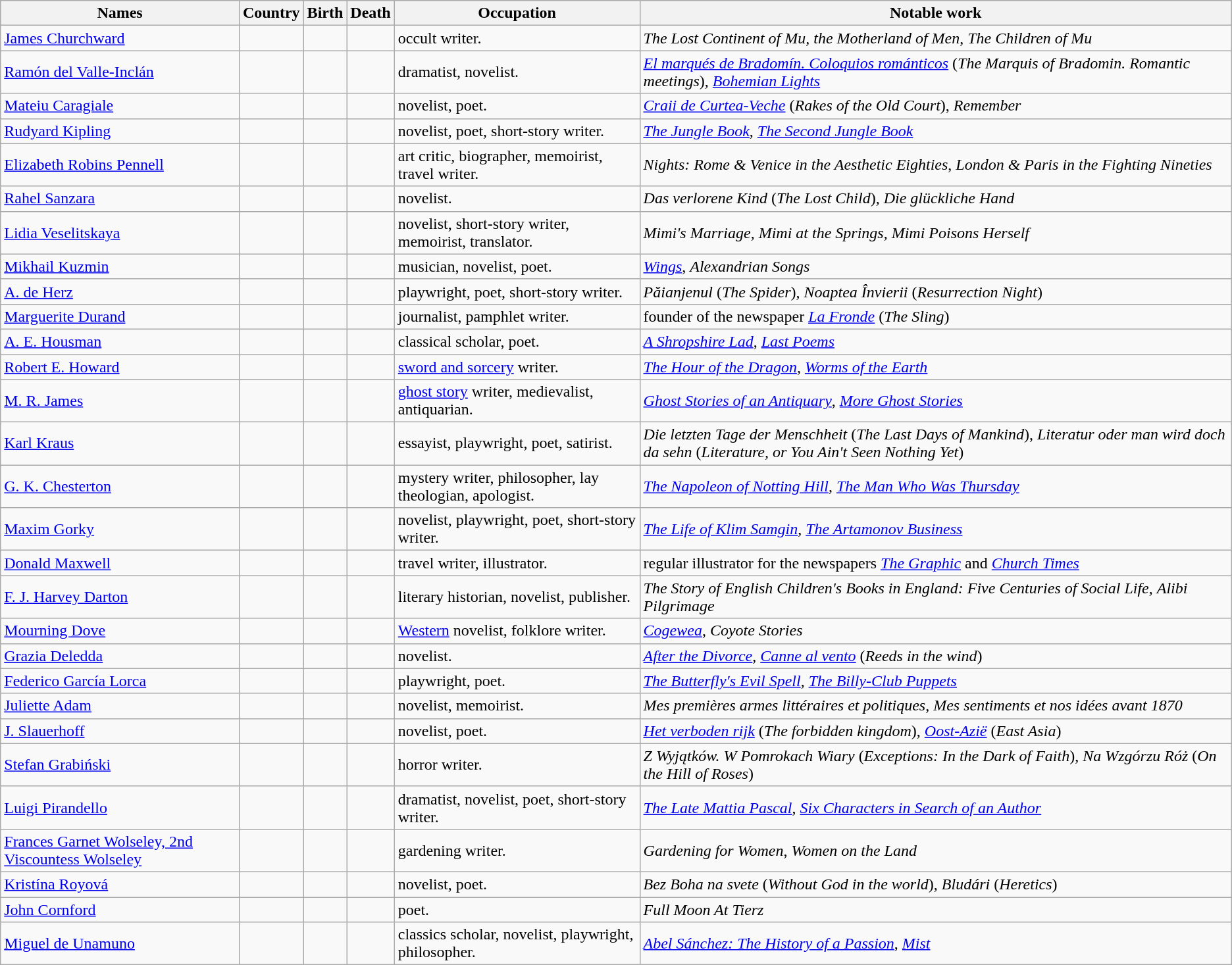<table class="wikitable sortable" border="1" style="border-spacing:0; style="width:100%;">
<tr>
<th>Names</th>
<th>Country</th>
<th>Birth</th>
<th>Death</th>
<th>Occupation</th>
<th>Notable work</th>
</tr>
<tr>
<td><a href='#'>James Churchward</a></td>
<td></td>
<td></td>
<td></td>
<td>occult writer.</td>
<td><em>The Lost Continent of Mu, the Motherland of Men</em>, <em>The Children of Mu</em></td>
</tr>
<tr>
<td><a href='#'>Ramón del Valle-Inclán</a></td>
<td></td>
<td></td>
<td></td>
<td>dramatist, novelist.</td>
<td><em><a href='#'>El marqués de Bradomín. Coloquios románticos</a></em> (<em>The Marquis of Bradomin. Romantic meetings</em>), <em><a href='#'>Bohemian Lights</a></em></td>
</tr>
<tr>
<td><a href='#'>Mateiu Caragiale</a></td>
<td></td>
<td></td>
<td></td>
<td>novelist, poet.</td>
<td><em><a href='#'>Craii de Curtea-Veche</a></em> (<em>Rakes of the Old Court</em>), <em>Remember</em></td>
</tr>
<tr>
<td><a href='#'>Rudyard Kipling</a></td>
<td></td>
<td></td>
<td></td>
<td>novelist, poet, short-story writer.</td>
<td><em><a href='#'>The Jungle Book</a></em>, <em><a href='#'>The Second Jungle Book</a></em></td>
</tr>
<tr>
<td><a href='#'>Elizabeth Robins Pennell</a></td>
<td></td>
<td></td>
<td></td>
<td>art critic, biographer, memoirist, travel writer.</td>
<td><em>Nights: Rome & Venice in the Aesthetic Eighties</em>, <em>London & Paris in the Fighting Nineties</em></td>
</tr>
<tr>
<td><a href='#'>Rahel Sanzara</a></td>
<td></td>
<td></td>
<td></td>
<td>novelist.</td>
<td><em> Das verlorene Kind</em> (<em>The Lost Child</em>), <em>Die glückliche Hand</em></td>
</tr>
<tr>
<td><a href='#'>Lidia Veselitskaya</a></td>
<td></td>
<td></td>
<td></td>
<td>novelist, short-story writer, memoirist, translator.</td>
<td><em>Mimi's Marriage</em>, <em>Mimi at the Springs</em>, <em>Mimi Poisons Herself</em></td>
</tr>
<tr>
<td><a href='#'>Mikhail Kuzmin</a></td>
<td></td>
<td></td>
<td></td>
<td>musician, novelist, poet.</td>
<td><em><a href='#'>Wings</a></em>, <em>Alexandrian Songs</em></td>
</tr>
<tr>
<td><a href='#'>A. de Herz</a></td>
<td></td>
<td></td>
<td></td>
<td>playwright, poet, short-story writer.</td>
<td><em>Păianjenul</em> (<em>The Spider</em>), <em>Noaptea Învierii</em> (<em>Resurrection Night</em>)</td>
</tr>
<tr>
<td><a href='#'>Marguerite Durand</a></td>
<td></td>
<td></td>
<td></td>
<td>journalist, pamphlet writer.</td>
<td>founder of the newspaper <em><a href='#'>La Fronde</a></em> (<em>The Sling</em>)</td>
</tr>
<tr>
<td><a href='#'>A. E. Housman</a></td>
<td></td>
<td></td>
<td></td>
<td>classical scholar, poet.</td>
<td><em><a href='#'>A Shropshire Lad</a></em>, <em><a href='#'>Last Poems</a></em></td>
</tr>
<tr>
<td><a href='#'>Robert E. Howard</a></td>
<td></td>
<td></td>
<td></td>
<td><a href='#'>sword and sorcery</a> writer.</td>
<td><em><a href='#'>The Hour of the Dragon</a></em>, <em><a href='#'>Worms of the Earth</a></em></td>
</tr>
<tr>
<td><a href='#'>M. R. James</a></td>
<td></td>
<td></td>
<td></td>
<td><a href='#'>ghost story</a> writer, medievalist, antiquarian.</td>
<td><em><a href='#'>Ghost Stories of an Antiquary</a></em>, <em><a href='#'>More Ghost Stories</a></em></td>
</tr>
<tr>
<td><a href='#'>Karl Kraus</a></td>
<td></td>
<td></td>
<td></td>
<td>essayist, playwright, poet, satirist.</td>
<td><em>Die letzten Tage der Menschheit</em> (<em>The Last Days of Mankind</em>), <em>Literatur oder man wird doch da sehn</em> (<em>Literature, or You Ain't Seen Nothing Yet</em>)</td>
</tr>
<tr>
<td><a href='#'>G. K. Chesterton</a></td>
<td></td>
<td></td>
<td></td>
<td>mystery writer, philosopher, lay theologian, apologist.</td>
<td><em><a href='#'>The Napoleon of Notting Hill</a></em>, <em><a href='#'>The Man Who Was Thursday</a></em></td>
</tr>
<tr>
<td><a href='#'>Maxim Gorky</a></td>
<td></td>
<td></td>
<td></td>
<td>novelist, playwright, poet, short-story writer.</td>
<td><em><a href='#'>The Life of Klim Samgin</a></em>, <em><a href='#'>The Artamonov Business</a></em></td>
</tr>
<tr>
<td><a href='#'>Donald Maxwell</a></td>
<td></td>
<td></td>
<td></td>
<td>travel writer, illustrator.</td>
<td>regular illustrator for the newspapers <em><a href='#'>The Graphic</a></em> and <em><a href='#'>Church Times</a></em></td>
</tr>
<tr>
<td><a href='#'>F. J. Harvey Darton</a></td>
<td></td>
<td></td>
<td></td>
<td>literary historian, novelist, publisher.</td>
<td><em>The Story of English Children's Books in England: Five Centuries of Social Life</em>, <em>Alibi Pilgrimage</em></td>
</tr>
<tr>
<td><a href='#'>Mourning Dove</a></td>
<td></td>
<td></td>
<td></td>
<td><a href='#'>Western</a> novelist, folklore writer.</td>
<td><em><a href='#'>Cogewea</a></em>, <em>Coyote Stories</em></td>
</tr>
<tr>
<td><a href='#'>Grazia Deledda</a></td>
<td></td>
<td></td>
<td></td>
<td>novelist.</td>
<td><em><a href='#'>After the Divorce</a></em>, <em><a href='#'>Canne al vento</a></em> (<em>Reeds in the wind</em>)</td>
</tr>
<tr>
<td><a href='#'>Federico García Lorca</a></td>
<td></td>
<td></td>
<td></td>
<td>playwright, poet.</td>
<td><em><a href='#'>The Butterfly's Evil Spell</a></em>, <em><a href='#'>The Billy-Club Puppets</a></em></td>
</tr>
<tr>
<td><a href='#'>Juliette Adam</a></td>
<td></td>
<td></td>
<td></td>
<td>novelist, memoirist.</td>
<td><em>Mes premières armes littéraires et politiques</em>, <em>Mes sentiments et nos idées avant 1870</em></td>
</tr>
<tr>
<td><a href='#'>J. Slauerhoff</a></td>
<td></td>
<td></td>
<td></td>
<td>novelist, poet.</td>
<td><em><a href='#'>Het verboden rijk</a></em> (<em>The forbidden kingdom</em>), <em><a href='#'>Oost-Azië</a></em> (<em>East Asia</em>)</td>
</tr>
<tr>
<td><a href='#'>Stefan Grabiński</a></td>
<td></td>
<td></td>
<td></td>
<td>horror writer.</td>
<td><em>Z Wyjątków. W Pomrokach Wiary</em> (<em>Exceptions: In the Dark of Faith</em>), <em>Na Wzgórzu Róż</em> (<em>On the Hill of Roses</em>)</td>
</tr>
<tr>
<td><a href='#'>Luigi Pirandello</a></td>
<td></td>
<td></td>
<td></td>
<td>dramatist, novelist, poet, short-story writer.</td>
<td><em><a href='#'>The Late Mattia Pascal</a></em>, <em><a href='#'>Six Characters in Search of an Author</a></em></td>
</tr>
<tr>
<td><a href='#'>Frances Garnet Wolseley, 2nd Viscountess Wolseley</a></td>
<td></td>
<td></td>
<td></td>
<td>gardening writer.</td>
<td><em>Gardening for Women</em>, <em>Women on the Land</em></td>
</tr>
<tr>
<td><a href='#'>Kristína Royová</a></td>
<td></td>
<td></td>
<td></td>
<td>novelist, poet.</td>
<td><em>Bez Boha na svete</em> (<em>Without God in the world</em>), <em>Bludári</em> (<em>Heretics</em>)</td>
</tr>
<tr>
<td><a href='#'>John Cornford</a></td>
<td></td>
<td></td>
<td></td>
<td>poet.</td>
<td><em>Full Moon At Tierz</em></td>
</tr>
<tr>
<td><a href='#'>Miguel de Unamuno</a></td>
<td></td>
<td></td>
<td></td>
<td>classics scholar, novelist, playwright, philosopher.</td>
<td><em><a href='#'>Abel Sánchez: The History of a Passion</a></em>, <em><a href='#'>Mist</a></em></td>
</tr>
</table>
